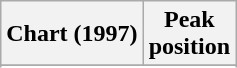<table class="wikitable sortable plainrowheaders" style="text-align:center">
<tr>
<th>Chart (1997)</th>
<th>Peak<br>position</th>
</tr>
<tr>
</tr>
<tr>
</tr>
<tr>
</tr>
</table>
